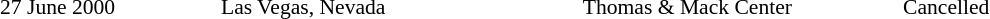<table cellpadding="2" style="border: 0px solid darkgray; font-size:90%">
<tr>
<th width="150"></th>
<th width="250"></th>
<th width="220"></th>
<th width="700"></th>
</tr>
<tr border="0">
<td>27 June 2000</td>
<td>Las Vegas, Nevada</td>
<td>Thomas & Mack Center</td>
<td>Cancelled </td>
</tr>
</table>
